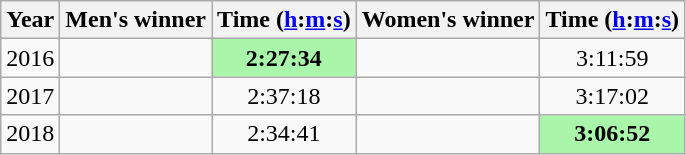<table class="wikitable sortable" style="text-align:center">
<tr>
<th>Year</th>
<th class=unsortable>Men's winner</th>
<th>Time (<a href='#'>h</a>:<a href='#'>m</a>:<a href='#'>s</a>)</th>
<th class=unsortable>Women's winner</th>
<th>Time (<a href='#'>h</a>:<a href='#'>m</a>:<a href='#'>s</a>)</th>
</tr>
<tr>
<td>2016</td>
<td align=left></td>
<td bgcolor=#A9F5A9><strong>2:27:34</strong></td>
<td align=left></td>
<td>3:11:59</td>
</tr>
<tr>
<td>2017</td>
<td align=left></td>
<td>2:37:18</td>
<td align=left></td>
<td>3:17:02</td>
</tr>
<tr>
<td>2018</td>
<td align=left></td>
<td>2:34:41</td>
<td align=left></td>
<td bgcolor=#A9F5A9><strong>3:06:52</strong></td>
</tr>
</table>
